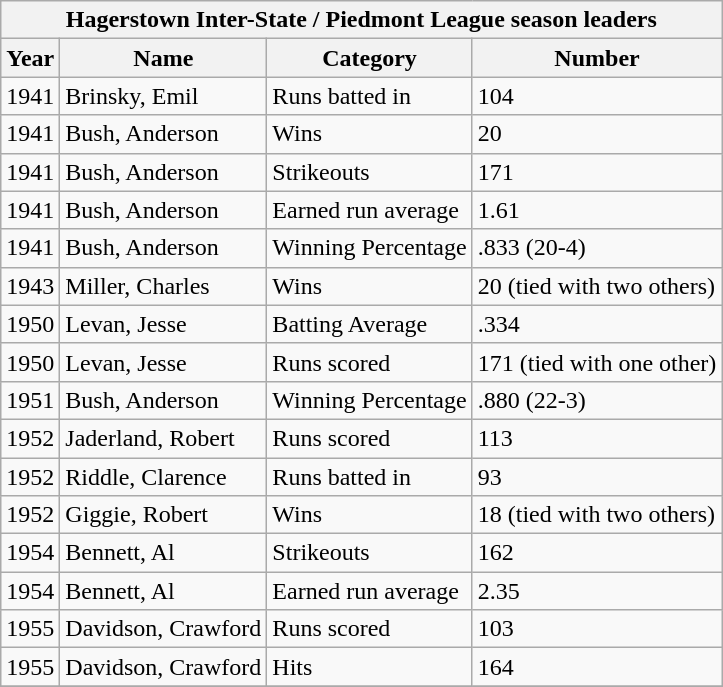<table class="wikitable sortable ">
<tr>
<th colspan="4">Hagerstown Inter-State / Piedmont League season leaders</th>
</tr>
<tr>
<th>Year</th>
<th>Name</th>
<th>Category</th>
<th>Number</th>
</tr>
<tr>
<td>1941</td>
<td>Brinsky, Emil</td>
<td>Runs batted in</td>
<td>104</td>
</tr>
<tr>
<td>1941</td>
<td>Bush, Anderson</td>
<td>Wins</td>
<td>20</td>
</tr>
<tr>
<td>1941</td>
<td>Bush, Anderson</td>
<td>Strikeouts</td>
<td>171</td>
</tr>
<tr>
<td>1941</td>
<td>Bush, Anderson</td>
<td>Earned run average</td>
<td>1.61</td>
</tr>
<tr>
<td>1941</td>
<td>Bush, Anderson</td>
<td>Winning Percentage</td>
<td>.833 (20-4)</td>
</tr>
<tr>
<td>1943</td>
<td>Miller, Charles</td>
<td>Wins</td>
<td>20 (tied with two others)</td>
</tr>
<tr>
<td>1950</td>
<td>Levan, Jesse</td>
<td>Batting Average</td>
<td>.334</td>
</tr>
<tr>
<td>1950</td>
<td>Levan, Jesse</td>
<td>Runs scored</td>
<td>171 (tied with one other)</td>
</tr>
<tr>
<td>1951</td>
<td>Bush, Anderson</td>
<td>Winning Percentage</td>
<td>.880 (22-3)</td>
</tr>
<tr>
<td>1952</td>
<td>Jaderland, Robert</td>
<td>Runs scored</td>
<td>113</td>
</tr>
<tr>
<td>1952</td>
<td>Riddle, Clarence</td>
<td>Runs batted in</td>
<td>93</td>
</tr>
<tr>
<td>1952</td>
<td>Giggie, Robert</td>
<td>Wins</td>
<td>18 (tied with two others)</td>
</tr>
<tr>
<td>1954</td>
<td>Bennett, Al</td>
<td>Strikeouts</td>
<td>162</td>
</tr>
<tr>
<td>1954</td>
<td>Bennett, Al</td>
<td>Earned run average</td>
<td>2.35</td>
</tr>
<tr>
<td>1955</td>
<td>Davidson, Crawford</td>
<td>Runs scored</td>
<td>103</td>
</tr>
<tr>
<td>1955</td>
<td>Davidson, Crawford</td>
<td>Hits</td>
<td>164</td>
</tr>
<tr>
</tr>
</table>
